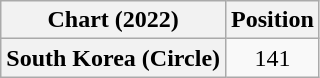<table class="wikitable plainrowheaders" style="text-align:center">
<tr>
<th scope="col">Chart (2022)</th>
<th scope="col">Position</th>
</tr>
<tr>
<th scope="row">South Korea (Circle)</th>
<td>141</td>
</tr>
</table>
